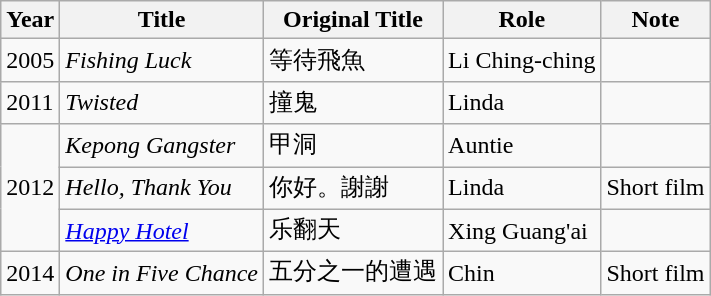<table class="wikitable sortable">
<tr>
<th>Year</th>
<th>Title</th>
<th>Original Title</th>
<th>Role</th>
<th>Note</th>
</tr>
<tr>
<td>2005</td>
<td><em>Fishing Luck</em></td>
<td>等待飛魚</td>
<td>Li Ching-ching</td>
<td></td>
</tr>
<tr>
<td>2011</td>
<td><em>Twisted</em></td>
<td>撞鬼</td>
<td>Linda</td>
<td></td>
</tr>
<tr>
<td rowspan="3">2012</td>
<td><em>Kepong Gangster</em></td>
<td>甲洞</td>
<td>Auntie</td>
<td></td>
</tr>
<tr>
<td><em>Hello, Thank You</em></td>
<td>你好。謝謝</td>
<td>Linda</td>
<td>Short film</td>
</tr>
<tr>
<td><em><a href='#'>Happy Hotel</a></em></td>
<td>乐翻天</td>
<td>Xing Guang'ai</td>
<td></td>
</tr>
<tr>
<td>2014</td>
<td><em>One in Five Chance</em></td>
<td>五分之一的遭遇</td>
<td>Chin</td>
<td>Short film</td>
</tr>
</table>
